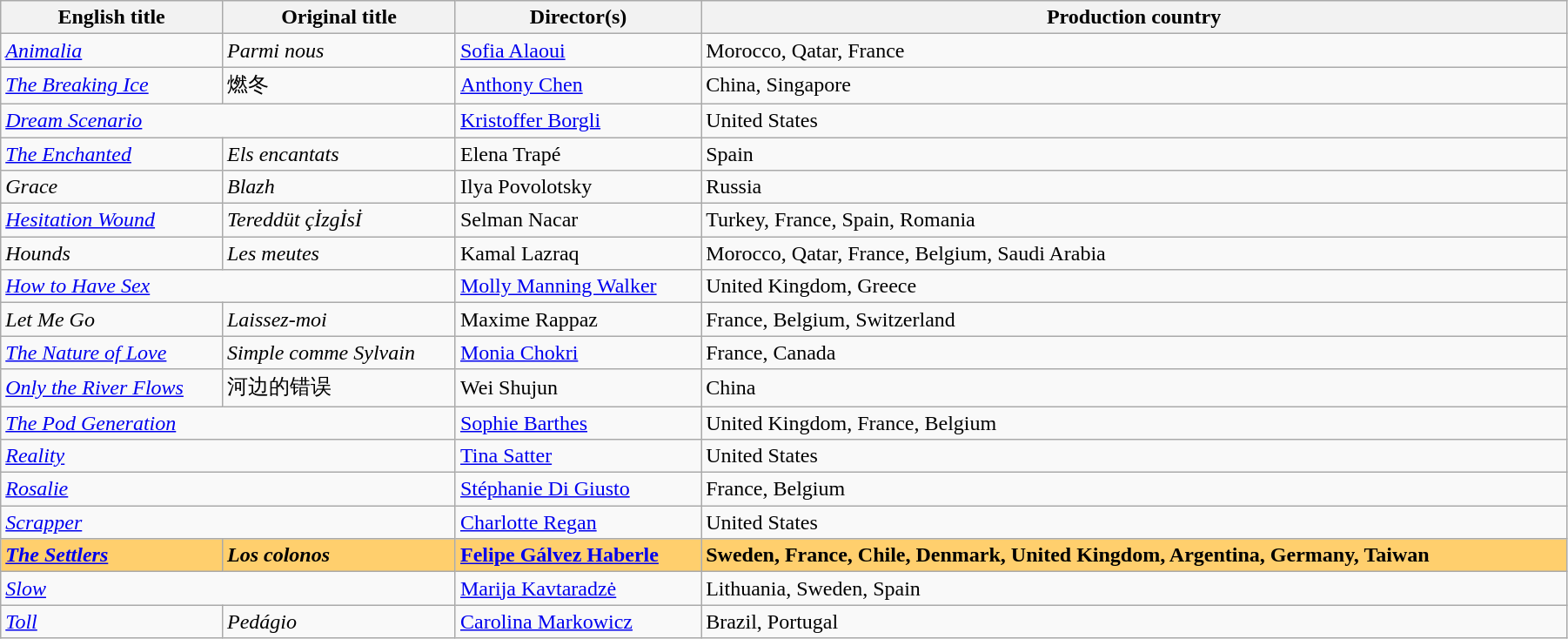<table class="wikitable" style="width:95%; margin-bottom:2px">
<tr>
<th>English title</th>
<th>Original title</th>
<th>Director(s)</th>
<th>Production country</th>
</tr>
<tr>
<td><em><a href='#'>Animalia</a></em></td>
<td><em>Parmi nous</em></td>
<td><a href='#'>Sofia Alaoui</a></td>
<td>Morocco, Qatar, France</td>
</tr>
<tr>
<td><em><a href='#'>The Breaking Ice</a></em></td>
<td>燃冬</td>
<td><a href='#'>Anthony Chen</a></td>
<td>China, Singapore</td>
</tr>
<tr>
<td colspan="2"><em><a href='#'>Dream Scenario</a></em></td>
<td><a href='#'>Kristoffer Borgli</a></td>
<td>United States</td>
</tr>
<tr>
<td><em><a href='#'>The Enchanted</a></em></td>
<td><em>Els encantats</em></td>
<td>Elena Trapé</td>
<td>Spain</td>
</tr>
<tr>
<td><em>Grace</em></td>
<td><em>Blazh</em></td>
<td>Ilya Povolotsky</td>
<td>Russia</td>
</tr>
<tr>
<td><em><a href='#'>Hesitation Wound</a></em></td>
<td><em>Tereddüt çİzgİsİ</em></td>
<td>Selman Nacar</td>
<td>Turkey, France, Spain, Romania</td>
</tr>
<tr>
<td><em>Hounds</em></td>
<td><em>Les meutes</em></td>
<td>Kamal Lazraq</td>
<td>Morocco, Qatar, France, Belgium, Saudi Arabia</td>
</tr>
<tr>
<td colspan="2"><em><a href='#'>How to Have Sex</a></em></td>
<td><a href='#'>Molly Manning Walker</a></td>
<td>United Kingdom, Greece</td>
</tr>
<tr>
<td><em>Let Me Go</em></td>
<td><em>Laissez-moi</em></td>
<td>Maxime Rappaz</td>
<td>France, Belgium, Switzerland</td>
</tr>
<tr>
<td><em><a href='#'>The Nature of Love</a></em></td>
<td><em>Simple comme Sylvain</em></td>
<td><a href='#'>Monia Chokri</a></td>
<td>France, Canada</td>
</tr>
<tr>
<td><em><a href='#'>Only the River Flows</a></em></td>
<td>河边的错误</td>
<td>Wei Shujun</td>
<td>China</td>
</tr>
<tr>
<td colspan="2"><em><a href='#'>The Pod Generation</a></em></td>
<td><a href='#'>Sophie Barthes</a></td>
<td>United Kingdom, France, Belgium</td>
</tr>
<tr>
<td colspan="2"><em><a href='#'>Reality</a></em></td>
<td><a href='#'>Tina Satter</a></td>
<td>United States</td>
</tr>
<tr>
<td colspan="2"><em><a href='#'>Rosalie</a></em></td>
<td><a href='#'>Stéphanie Di Giusto</a></td>
<td>France, Belgium</td>
</tr>
<tr>
<td colspan="2"><em><a href='#'>Scrapper</a></em></td>
<td><a href='#'>Charlotte Regan</a></td>
<td>United States</td>
</tr>
<tr style="background:#ffcf6d;font-weight: bold;">
<td><em><a href='#'>The Settlers</a></em></td>
<td><em>Los colonos</em></td>
<td><a href='#'>Felipe Gálvez Haberle</a></td>
<td>Sweden, France, Chile, Denmark, United Kingdom, Argentina, Germany, Taiwan</td>
</tr>
<tr>
<td colspan="2"><em><a href='#'>Slow</a></em></td>
<td><a href='#'>Marija Kavtaradzė</a></td>
<td>Lithuania, Sweden, Spain</td>
</tr>
<tr>
<td><em><a href='#'>Toll</a></em></td>
<td><em>Pedágio</em></td>
<td><a href='#'>Carolina Markowicz</a></td>
<td>Brazil, Portugal</td>
</tr>
</table>
